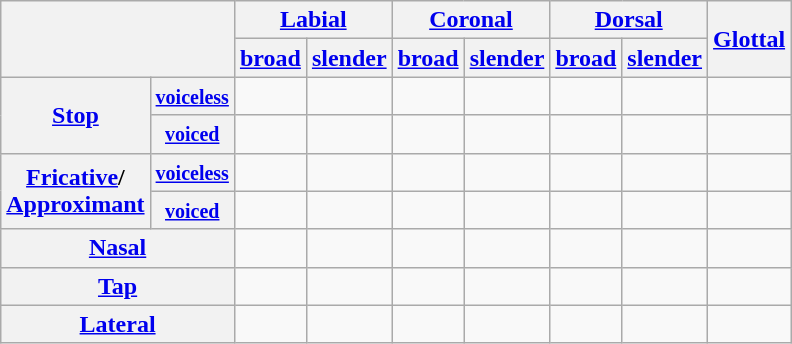<table class="wikitable" style="text-align: center;">
<tr>
<th rowspan="2" colspan="2"></th>
<th colspan="2"><a href='#'>Labial</a></th>
<th colspan="2"><a href='#'>Coronal</a></th>
<th colspan="2"><a href='#'>Dorsal</a></th>
<th rowspan="2"><a href='#'>Glottal</a></th>
</tr>
<tr class="small">
<th><a href='#'>broad</a></th>
<th><a href='#'>slender</a></th>
<th><a href='#'>broad</a></th>
<th><a href='#'>slender</a></th>
<th><a href='#'>broad</a></th>
<th><a href='#'>slender</a></th>
</tr>
<tr>
<th rowspan="2"><a href='#'>Stop</a></th>
<th><small><a href='#'>voiceless</a></small></th>
<td></td>
<td></td>
<td></td>
<td></td>
<td></td>
<td></td>
<td></td>
</tr>
<tr>
<th><small><a href='#'>voiced</a></small></th>
<td></td>
<td></td>
<td></td>
<td></td>
<td></td>
<td></td>
<td></td>
</tr>
<tr>
<th rowspan="2"><a href='#'>Fricative</a>/<br><a href='#'>Approximant</a></th>
<th><small><a href='#'>voiceless</a></small></th>
<td></td>
<td></td>
<td></td>
<td></td>
<td></td>
<td></td>
<td></td>
</tr>
<tr>
<th><small><a href='#'>voiced</a></small></th>
<td></td>
<td></td>
<td></td>
<td></td>
<td></td>
<td></td>
<td></td>
</tr>
<tr>
<th colspan="2"><a href='#'>Nasal</a></th>
<td></td>
<td></td>
<td></td>
<td></td>
<td></td>
<td></td>
<td></td>
</tr>
<tr>
<th colspan="2"><a href='#'>Tap</a></th>
<td></td>
<td></td>
<td></td>
<td></td>
<td></td>
<td></td>
<td></td>
</tr>
<tr>
<th colspan="2"><a href='#'>Lateral</a></th>
<td></td>
<td></td>
<td></td>
<td></td>
<td></td>
<td></td>
<td></td>
</tr>
</table>
